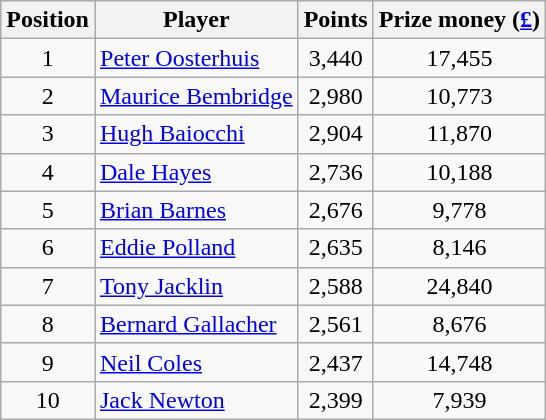<table class="wikitable">
<tr>
<th>Position</th>
<th>Player</th>
<th>Points</th>
<th>Prize money (<a href='#'>£</a>)</th>
</tr>
<tr>
<td align=center>1</td>
<td> <a href='#'>Peter Oosterhuis</a></td>
<td align=center>3,440</td>
<td align=center>17,455</td>
</tr>
<tr>
<td align=center>2</td>
<td> <a href='#'>Maurice Bembridge</a></td>
<td align=center>2,980</td>
<td align=center>10,773</td>
</tr>
<tr>
<td align=center>3</td>
<td> <a href='#'>Hugh Baiocchi</a></td>
<td align=center>2,904</td>
<td align=center>11,870</td>
</tr>
<tr>
<td align=center>4</td>
<td> <a href='#'>Dale Hayes</a></td>
<td align=center>2,736</td>
<td align=center>10,188</td>
</tr>
<tr>
<td align=center>5</td>
<td> <a href='#'>Brian Barnes</a></td>
<td align=center>2,676</td>
<td align=center>9,778</td>
</tr>
<tr>
<td align=center>6</td>
<td> <a href='#'>Eddie Polland</a></td>
<td align=center>2,635</td>
<td align=center>8,146</td>
</tr>
<tr>
<td align=center>7</td>
<td> <a href='#'>Tony Jacklin</a></td>
<td align=center>2,588</td>
<td align=center>24,840</td>
</tr>
<tr>
<td align=center>8</td>
<td> <a href='#'>Bernard Gallacher</a></td>
<td align=center>2,561</td>
<td align=center>8,676</td>
</tr>
<tr>
<td align=center>9</td>
<td> <a href='#'>Neil Coles</a></td>
<td align=center>2,437</td>
<td align=center>14,748</td>
</tr>
<tr>
<td align=center>10</td>
<td> <a href='#'>Jack Newton</a></td>
<td align=center>2,399</td>
<td align=center>7,939</td>
</tr>
</table>
